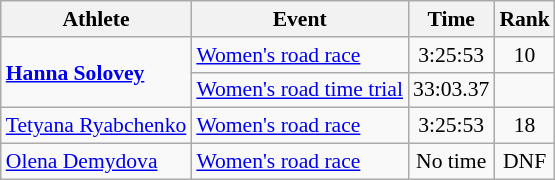<table class="wikitable" style="font-size:90%">
<tr>
<th>Athlete</th>
<th>Event</th>
<th>Time</th>
<th>Rank</th>
</tr>
<tr align=center>
<td align=left rowspan=2><strong><a href='#'>Hanna Solovey</a></strong></td>
<td align=left><a href='#'>Women's road race</a></td>
<td>3:25:53</td>
<td>10</td>
</tr>
<tr align=center>
<td align=left><a href='#'>Women's road time trial</a></td>
<td>33:03.37</td>
<td></td>
</tr>
<tr align=center>
<td align=left><a href='#'>Tetyana Ryabchenko</a></td>
<td align=left><a href='#'>Women's road race</a></td>
<td>3:25:53</td>
<td>18</td>
</tr>
<tr align=center>
<td align=left><a href='#'>Olena Demydova</a></td>
<td align=left><a href='#'>Women's road race</a></td>
<td>No time</td>
<td>DNF</td>
</tr>
</table>
